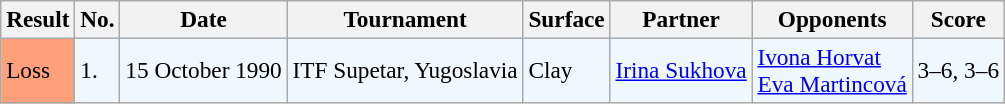<table class="wikitable style" style=font-size:97%>
<tr>
<th>Result</th>
<th>No.</th>
<th>Date</th>
<th>Tournament</th>
<th>Surface</th>
<th>Partner</th>
<th>Opponents</th>
<th>Score</th>
</tr>
<tr style="background:#f0f8ff;">
<td style="background:#ffa07a;">Loss</td>
<td>1.</td>
<td>15 October 1990</td>
<td>ITF Supetar, Yugoslavia</td>
<td>Clay</td>
<td> <a href='#'>Irina Sukhova</a></td>
<td> <a href='#'>Ivona Horvat</a> <br>  <a href='#'>Eva Martincová</a></td>
<td>3–6, 3–6</td>
</tr>
</table>
